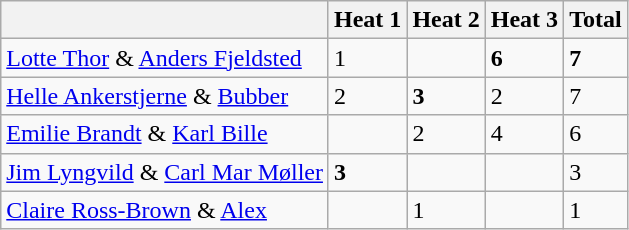<table class="wikitable">
<tr>
<th></th>
<th>Heat 1</th>
<th>Heat 2</th>
<th>Heat 3</th>
<th>Total</th>
</tr>
<tr>
<td><a href='#'>Lotte Thor</a> & <a href='#'>Anders Fjeldsted</a></td>
<td>1</td>
<td></td>
<td><strong>6</strong></td>
<td><strong>7</strong></td>
</tr>
<tr>
<td><a href='#'>Helle Ankerstjerne</a> & <a href='#'>Bubber</a></td>
<td>2</td>
<td><strong>3</strong></td>
<td>2</td>
<td>7</td>
</tr>
<tr>
<td><a href='#'>Emilie Brandt</a> & <a href='#'>Karl Bille</a></td>
<td></td>
<td>2</td>
<td>4</td>
<td>6</td>
</tr>
<tr>
<td><a href='#'>Jim Lyngvild</a> & <a href='#'>Carl Mar Møller</a></td>
<td><strong>3</strong></td>
<td></td>
<td></td>
<td>3</td>
</tr>
<tr>
<td><a href='#'>Claire Ross-Brown</a> & <a href='#'>Alex</a></td>
<td></td>
<td>1</td>
<td></td>
<td>1</td>
</tr>
</table>
